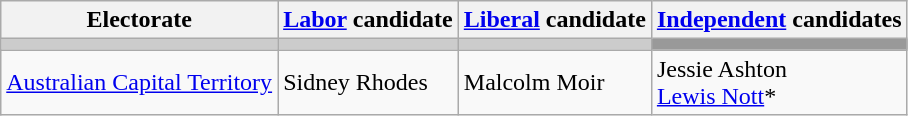<table class="wikitable">
<tr>
<th>Electorate</th>
<th><a href='#'>Labor</a> candidate</th>
<th><a href='#'>Liberal</a> candidate</th>
<th><a href='#'>Independent</a> candidates</th>
</tr>
<tr bgcolor="#cccccc">
<td></td>
<td></td>
<td></td>
<td bgcolor="#999999"></td>
</tr>
<tr>
<td><a href='#'>Australian Capital Territory</a></td>
<td>Sidney Rhodes</td>
<td>Malcolm Moir</td>
<td>Jessie Ashton<br><a href='#'>Lewis Nott</a>*</td>
</tr>
</table>
